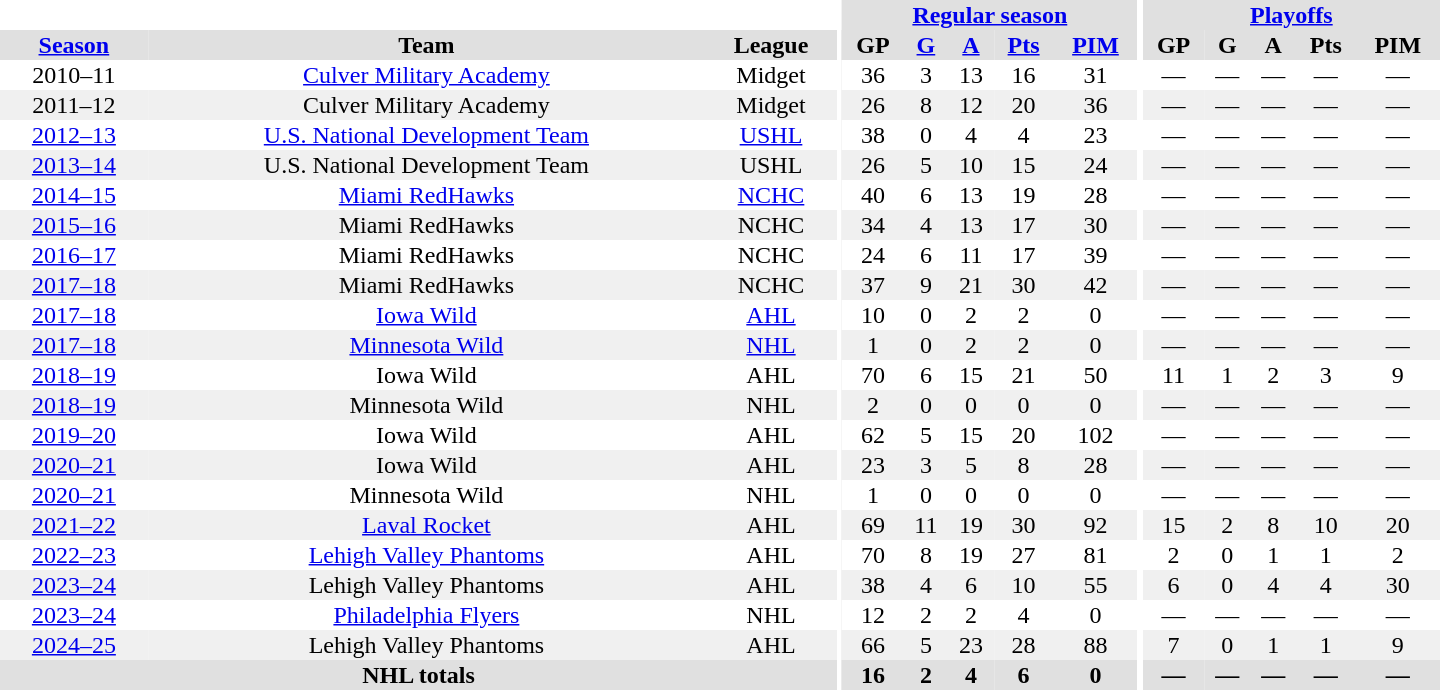<table border="0" cellpadding="1" cellspacing="0" style="text-align:center; width:60em">
<tr bgcolor="#e0e0e0">
<th colspan="3" bgcolor="#ffffff"></th>
<th rowspan="99" bgcolor="#ffffff"></th>
<th colspan="5"><a href='#'>Regular season</a></th>
<th rowspan="99" bgcolor="#ffffff"></th>
<th colspan="5"><a href='#'>Playoffs</a></th>
</tr>
<tr bgcolor="#e0e0e0">
<th><a href='#'>Season</a></th>
<th>Team</th>
<th>League</th>
<th>GP</th>
<th><a href='#'>G</a></th>
<th><a href='#'>A</a></th>
<th><a href='#'>Pts</a></th>
<th><a href='#'>PIM</a></th>
<th>GP</th>
<th>G</th>
<th>A</th>
<th>Pts</th>
<th>PIM</th>
</tr>
<tr>
<td>2010–11</td>
<td><a href='#'>Culver Military Academy</a></td>
<td>Midget</td>
<td>36</td>
<td>3</td>
<td>13</td>
<td>16</td>
<td>31</td>
<td>—</td>
<td>—</td>
<td>—</td>
<td>—</td>
<td>—</td>
</tr>
<tr bgcolor="#f0f0f0">
<td>2011–12</td>
<td>Culver Military Academy</td>
<td>Midget</td>
<td>26</td>
<td>8</td>
<td>12</td>
<td>20</td>
<td>36</td>
<td>—</td>
<td>—</td>
<td>—</td>
<td>—</td>
<td>—</td>
</tr>
<tr>
<td><a href='#'>2012–13</a></td>
<td><a href='#'>U.S. National Development Team</a></td>
<td><a href='#'>USHL</a></td>
<td>38</td>
<td>0</td>
<td>4</td>
<td>4</td>
<td>23</td>
<td>—</td>
<td>—</td>
<td>—</td>
<td>—</td>
<td>—</td>
</tr>
<tr bgcolor="#f0f0f0">
<td><a href='#'>2013–14</a></td>
<td>U.S. National Development Team</td>
<td>USHL</td>
<td>26</td>
<td>5</td>
<td>10</td>
<td>15</td>
<td>24</td>
<td>—</td>
<td>—</td>
<td>—</td>
<td>—</td>
<td>—</td>
</tr>
<tr>
<td><a href='#'>2014–15</a></td>
<td><a href='#'>Miami RedHawks</a></td>
<td><a href='#'>NCHC</a></td>
<td>40</td>
<td>6</td>
<td>13</td>
<td>19</td>
<td>28</td>
<td>—</td>
<td>—</td>
<td>—</td>
<td>—</td>
<td>—</td>
</tr>
<tr bgcolor="#f0f0f0">
<td><a href='#'>2015–16</a></td>
<td>Miami RedHawks</td>
<td>NCHC</td>
<td>34</td>
<td>4</td>
<td>13</td>
<td>17</td>
<td>30</td>
<td>—</td>
<td>—</td>
<td>—</td>
<td>—</td>
<td>—</td>
</tr>
<tr>
<td><a href='#'>2016–17</a></td>
<td>Miami RedHawks</td>
<td>NCHC</td>
<td>24</td>
<td>6</td>
<td>11</td>
<td>17</td>
<td>39</td>
<td>—</td>
<td>—</td>
<td>—</td>
<td>—</td>
<td>—</td>
</tr>
<tr bgcolor="#f0f0f0">
<td><a href='#'>2017–18</a></td>
<td>Miami RedHawks</td>
<td>NCHC</td>
<td>37</td>
<td>9</td>
<td>21</td>
<td>30</td>
<td>42</td>
<td>—</td>
<td>—</td>
<td>—</td>
<td>—</td>
<td>—</td>
</tr>
<tr>
<td><a href='#'>2017–18</a></td>
<td><a href='#'>Iowa Wild</a></td>
<td><a href='#'>AHL</a></td>
<td>10</td>
<td>0</td>
<td>2</td>
<td>2</td>
<td>0</td>
<td>—</td>
<td>—</td>
<td>—</td>
<td>—</td>
<td>—</td>
</tr>
<tr bgcolor="#f0f0f0">
<td><a href='#'>2017–18</a></td>
<td><a href='#'>Minnesota Wild</a></td>
<td><a href='#'>NHL</a></td>
<td>1</td>
<td>0</td>
<td>2</td>
<td>2</td>
<td>0</td>
<td>—</td>
<td>—</td>
<td>—</td>
<td>—</td>
<td>—</td>
</tr>
<tr>
<td><a href='#'>2018–19</a></td>
<td>Iowa Wild</td>
<td>AHL</td>
<td>70</td>
<td>6</td>
<td>15</td>
<td>21</td>
<td>50</td>
<td>11</td>
<td>1</td>
<td>2</td>
<td>3</td>
<td>9</td>
</tr>
<tr bgcolor="#f0f0f0">
<td><a href='#'>2018–19</a></td>
<td>Minnesota Wild</td>
<td>NHL</td>
<td>2</td>
<td>0</td>
<td>0</td>
<td>0</td>
<td>0</td>
<td>—</td>
<td>—</td>
<td>—</td>
<td>—</td>
<td>—</td>
</tr>
<tr>
<td><a href='#'>2019–20</a></td>
<td>Iowa Wild</td>
<td>AHL</td>
<td>62</td>
<td>5</td>
<td>15</td>
<td>20</td>
<td>102</td>
<td>—</td>
<td>—</td>
<td>—</td>
<td>—</td>
<td>—</td>
</tr>
<tr bgcolor="#f0f0f0">
<td><a href='#'>2020–21</a></td>
<td>Iowa Wild</td>
<td>AHL</td>
<td>23</td>
<td>3</td>
<td>5</td>
<td>8</td>
<td>28</td>
<td>—</td>
<td>—</td>
<td>—</td>
<td>—</td>
<td>—</td>
</tr>
<tr>
<td><a href='#'>2020–21</a></td>
<td>Minnesota Wild</td>
<td>NHL</td>
<td>1</td>
<td>0</td>
<td>0</td>
<td>0</td>
<td>0</td>
<td>—</td>
<td>—</td>
<td>—</td>
<td>—</td>
<td>—</td>
</tr>
<tr bgcolor="#f0f0f0">
<td><a href='#'>2021–22</a></td>
<td><a href='#'>Laval Rocket</a></td>
<td>AHL</td>
<td>69</td>
<td>11</td>
<td>19</td>
<td>30</td>
<td>92</td>
<td>15</td>
<td>2</td>
<td>8</td>
<td>10</td>
<td>20</td>
</tr>
<tr>
<td><a href='#'>2022–23</a></td>
<td><a href='#'>Lehigh Valley Phantoms</a></td>
<td>AHL</td>
<td>70</td>
<td>8</td>
<td>19</td>
<td>27</td>
<td>81</td>
<td>2</td>
<td>0</td>
<td>1</td>
<td>1</td>
<td>2</td>
</tr>
<tr bgcolor="#f0f0f0">
<td><a href='#'>2023–24</a></td>
<td>Lehigh Valley Phantoms</td>
<td>AHL</td>
<td>38</td>
<td>4</td>
<td>6</td>
<td>10</td>
<td>55</td>
<td>6</td>
<td>0</td>
<td>4</td>
<td>4</td>
<td>30</td>
</tr>
<tr>
<td><a href='#'>2023–24</a></td>
<td><a href='#'>Philadelphia Flyers</a></td>
<td>NHL</td>
<td>12</td>
<td>2</td>
<td>2</td>
<td>4</td>
<td>0</td>
<td>—</td>
<td>—</td>
<td>—</td>
<td>—</td>
<td>—</td>
</tr>
<tr bgcolor="#f0f0f0">
<td><a href='#'>2024–25</a></td>
<td>Lehigh Valley Phantoms</td>
<td>AHL</td>
<td>66</td>
<td>5</td>
<td>23</td>
<td>28</td>
<td>88</td>
<td>7</td>
<td>0</td>
<td>1</td>
<td>1</td>
<td>9</td>
</tr>
<tr bgcolor="#e0e0e0">
<th colspan="3">NHL totals</th>
<th>16</th>
<th>2</th>
<th>4</th>
<th>6</th>
<th>0</th>
<th>—</th>
<th>—</th>
<th>—</th>
<th>—</th>
<th>—</th>
</tr>
</table>
